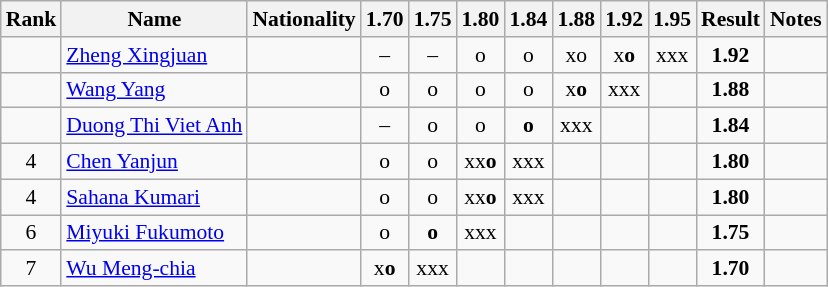<table class="wikitable sortable" style="text-align:center;font-size:90%">
<tr>
<th>Rank</th>
<th>Name</th>
<th>Nationality</th>
<th>1.70</th>
<th>1.75</th>
<th>1.80</th>
<th>1.84</th>
<th>1.88</th>
<th>1.92</th>
<th>1.95</th>
<th>Result</th>
<th>Notes</th>
</tr>
<tr>
<td></td>
<td align=left><a href='#'>Zheng Xingjuan</a></td>
<td align=left></td>
<td>–</td>
<td>–</td>
<td>o</td>
<td>o</td>
<td>xo</td>
<td>x<strong>o</strong></td>
<td>xxx</td>
<td><strong>1.92</strong></td>
<td></td>
</tr>
<tr>
<td></td>
<td align=left><a href='#'>Wang Yang</a></td>
<td align=left></td>
<td>o</td>
<td>o</td>
<td>o</td>
<td>o</td>
<td>x<strong>o</strong></td>
<td>xxx</td>
<td></td>
<td><strong>1.88</strong></td>
<td></td>
</tr>
<tr>
<td></td>
<td align=left><a href='#'>Duong Thi Viet Anh</a></td>
<td align=left></td>
<td>–</td>
<td>o</td>
<td>o</td>
<td><strong>o</strong></td>
<td>xxx</td>
<td></td>
<td></td>
<td><strong>1.84</strong></td>
<td></td>
</tr>
<tr>
<td>4</td>
<td align=left><a href='#'>Chen Yanjun</a></td>
<td align=left></td>
<td>o</td>
<td>o</td>
<td>xx<strong>o</strong></td>
<td>xxx</td>
<td></td>
<td></td>
<td></td>
<td><strong>1.80</strong></td>
<td></td>
</tr>
<tr>
<td>4</td>
<td align=left><a href='#'>Sahana Kumari</a></td>
<td align=left></td>
<td>o</td>
<td>o</td>
<td>xx<strong>o</strong></td>
<td>xxx</td>
<td></td>
<td></td>
<td></td>
<td><strong>1.80</strong></td>
<td></td>
</tr>
<tr>
<td>6</td>
<td align=left><a href='#'>Miyuki Fukumoto</a></td>
<td align=left></td>
<td>o</td>
<td><strong>o</strong></td>
<td>xxx</td>
<td></td>
<td></td>
<td></td>
<td></td>
<td><strong>1.75</strong></td>
<td></td>
</tr>
<tr>
<td>7</td>
<td align=left><a href='#'>Wu Meng-chia</a></td>
<td align=left></td>
<td>x<strong>o</strong></td>
<td>xxx</td>
<td></td>
<td></td>
<td></td>
<td></td>
<td></td>
<td><strong>1.70</strong></td>
<td></td>
</tr>
</table>
